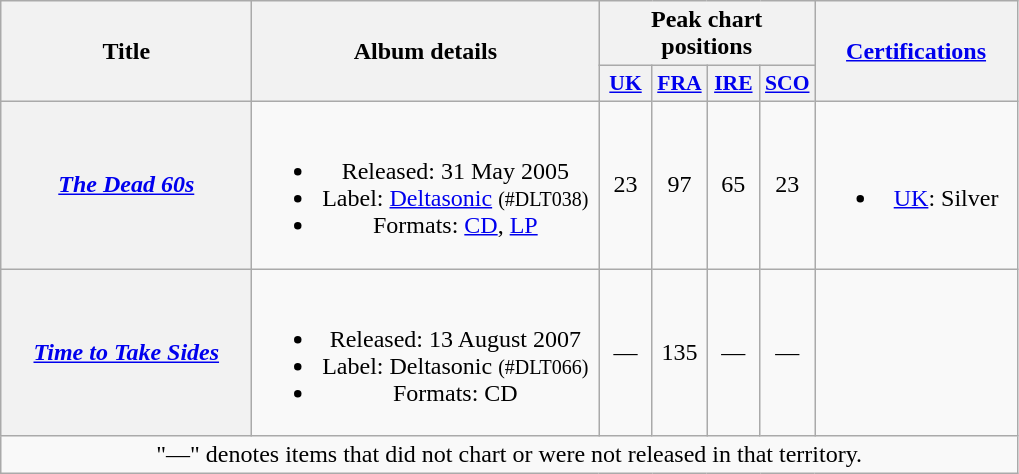<table class="wikitable plainrowheaders" style="text-align:center;">
<tr>
<th scope="col" rowspan="2" style="width:10em;">Title</th>
<th scope="col" rowspan="2" style="width:14em;">Album details</th>
<th scope="col" colspan="4">Peak chart positions</th>
<th rowspan="2" style="width:8em;"><a href='#'>Certifications</a></th>
</tr>
<tr>
<th style="width:2em;font-size:90%;"><a href='#'>UK</a><br></th>
<th style="width:2em;font-size:90%;"><a href='#'>FRA</a><br></th>
<th style="width:2em;font-size:90%;"><a href='#'>IRE</a><br></th>
<th style="width:2em;font-size:90%;"><a href='#'>SCO</a><br></th>
</tr>
<tr>
<th scope="row"><em><a href='#'>The Dead 60s</a></em></th>
<td><br><ul><li>Released: 31 May 2005</li><li>Label: <a href='#'>Deltasonic</a> <small>(#DLT038)</small></li><li>Formats: <a href='#'>CD</a>, <a href='#'>LP</a></li></ul></td>
<td>23</td>
<td>97</td>
<td>65</td>
<td>23</td>
<td><br><ul><li><a href='#'>UK</a>: Silver</li></ul></td>
</tr>
<tr>
<th scope="row"><em><a href='#'>Time to Take Sides</a></em></th>
<td><br><ul><li>Released: 13 August 2007</li><li>Label: Deltasonic <small>(#DLT066)</small></li><li>Formats: CD</li></ul></td>
<td>—</td>
<td>135</td>
<td>—</td>
<td>—</td>
<td></td>
</tr>
<tr>
<td style="text-align:center;" colspan="15" style="font-size:90%">"—" denotes items that did not chart or were not released in that territory.</td>
</tr>
</table>
